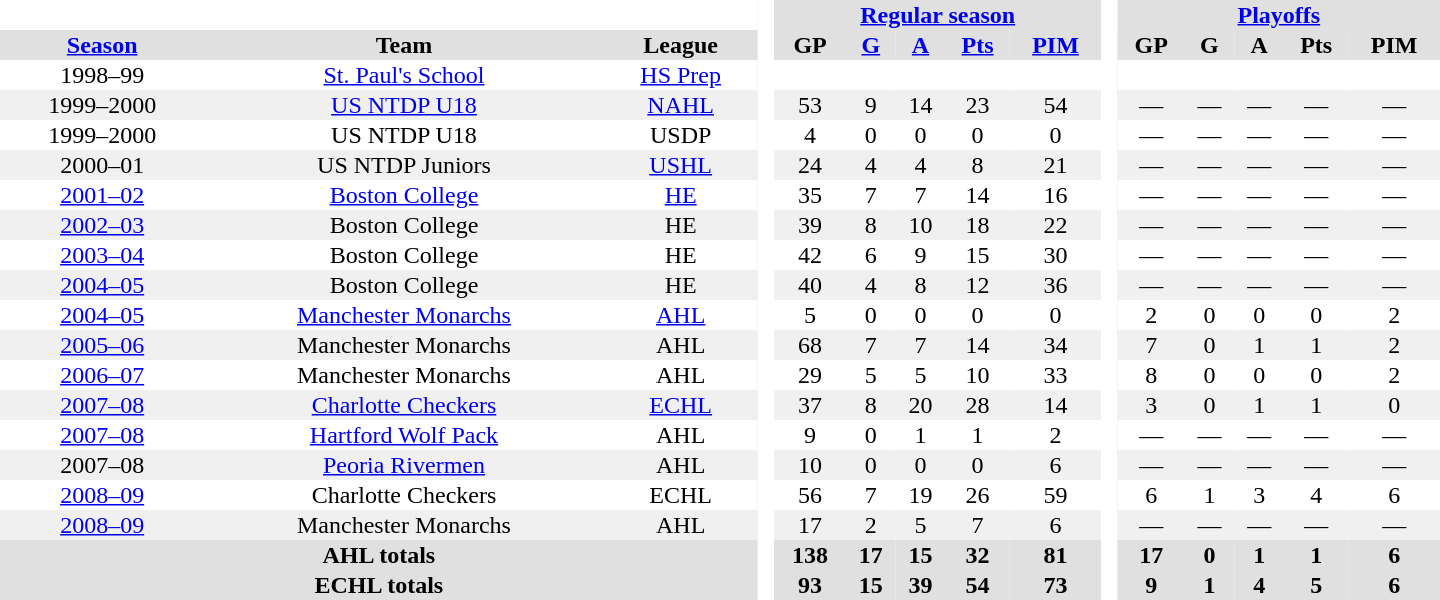<table border="0" cellpadding="1" cellspacing="0" style="text-align:center; width:60em;">
<tr style="background:#e0e0e0;">
<th colspan="3"  bgcolor="#ffffff"> </th>
<th rowspan="99" bgcolor="#ffffff"> </th>
<th colspan="5"><a href='#'>Regular season</a></th>
<th rowspan="99" bgcolor="#ffffff"> </th>
<th colspan="5"><a href='#'>Playoffs</a></th>
</tr>
<tr style="background:#e0e0e0;">
<th><a href='#'>Season</a></th>
<th>Team</th>
<th>League</th>
<th>GP</th>
<th><a href='#'>G</a></th>
<th><a href='#'>A</a></th>
<th><a href='#'>Pts</a></th>
<th><a href='#'>PIM</a></th>
<th>GP</th>
<th>G</th>
<th>A</th>
<th>Pts</th>
<th>PIM</th>
</tr>
<tr>
<td>1998–99</td>
<td><a href='#'>St. Paul's School</a></td>
<td><a href='#'>HS Prep</a></td>
<td></td>
<td></td>
<td></td>
<td></td>
<td></td>
<td></td>
<td></td>
<td></td>
<td></td>
<td></td>
</tr>
<tr bgcolor="#f0f0f0">
<td>1999–2000</td>
<td><a href='#'>US NTDP U18</a></td>
<td><a href='#'>NAHL</a></td>
<td>53</td>
<td>9</td>
<td>14</td>
<td>23</td>
<td>54</td>
<td>—</td>
<td>—</td>
<td>—</td>
<td>—</td>
<td>—</td>
</tr>
<tr>
<td>1999–2000</td>
<td>US NTDP U18</td>
<td>USDP</td>
<td>4</td>
<td>0</td>
<td>0</td>
<td>0</td>
<td>0</td>
<td>—</td>
<td>—</td>
<td>—</td>
<td>—</td>
<td>—</td>
</tr>
<tr bgcolor="#f0f0f0">
<td>2000–01</td>
<td>US NTDP Juniors</td>
<td><a href='#'>USHL</a></td>
<td>24</td>
<td>4</td>
<td>4</td>
<td>8</td>
<td>21</td>
<td>—</td>
<td>—</td>
<td>—</td>
<td>—</td>
<td>—</td>
</tr>
<tr>
<td><a href='#'>2001–02</a></td>
<td><a href='#'>Boston College</a></td>
<td><a href='#'>HE</a></td>
<td>35</td>
<td>7</td>
<td>7</td>
<td>14</td>
<td>16</td>
<td>—</td>
<td>—</td>
<td>—</td>
<td>—</td>
<td>—</td>
</tr>
<tr bgcolor="#f0f0f0">
<td><a href='#'>2002–03</a></td>
<td>Boston College</td>
<td>HE</td>
<td>39</td>
<td>8</td>
<td>10</td>
<td>18</td>
<td>22</td>
<td>—</td>
<td>—</td>
<td>—</td>
<td>—</td>
<td>—</td>
</tr>
<tr>
<td><a href='#'>2003–04</a></td>
<td>Boston College</td>
<td>HE</td>
<td>42</td>
<td>6</td>
<td>9</td>
<td>15</td>
<td>30</td>
<td>—</td>
<td>—</td>
<td>—</td>
<td>—</td>
<td>—</td>
</tr>
<tr bgcolor="#f0f0f0">
<td><a href='#'>2004–05</a></td>
<td>Boston College</td>
<td>HE</td>
<td>40</td>
<td>4</td>
<td>8</td>
<td>12</td>
<td>36</td>
<td>—</td>
<td>—</td>
<td>—</td>
<td>—</td>
<td>—</td>
</tr>
<tr>
<td><a href='#'>2004–05</a></td>
<td><a href='#'>Manchester Monarchs</a></td>
<td><a href='#'>AHL</a></td>
<td>5</td>
<td>0</td>
<td>0</td>
<td>0</td>
<td>0</td>
<td>2</td>
<td>0</td>
<td>0</td>
<td>0</td>
<td>2</td>
</tr>
<tr bgcolor="#f0f0f0">
<td><a href='#'>2005–06</a></td>
<td>Manchester Monarchs</td>
<td>AHL</td>
<td>68</td>
<td>7</td>
<td>7</td>
<td>14</td>
<td>34</td>
<td>7</td>
<td>0</td>
<td>1</td>
<td>1</td>
<td>2</td>
</tr>
<tr>
<td><a href='#'>2006–07</a></td>
<td>Manchester Monarchs</td>
<td>AHL</td>
<td>29</td>
<td>5</td>
<td>5</td>
<td>10</td>
<td>33</td>
<td>8</td>
<td>0</td>
<td>0</td>
<td>0</td>
<td>2</td>
</tr>
<tr bgcolor="#f0f0f0">
<td><a href='#'>2007–08</a></td>
<td><a href='#'>Charlotte Checkers</a></td>
<td><a href='#'>ECHL</a></td>
<td>37</td>
<td>8</td>
<td>20</td>
<td>28</td>
<td>14</td>
<td>3</td>
<td>0</td>
<td>1</td>
<td>1</td>
<td>0</td>
</tr>
<tr>
<td><a href='#'>2007–08</a></td>
<td><a href='#'>Hartford Wolf Pack</a></td>
<td>AHL</td>
<td>9</td>
<td>0</td>
<td>1</td>
<td>1</td>
<td>2</td>
<td>—</td>
<td>—</td>
<td>—</td>
<td>—</td>
<td>—</td>
</tr>
<tr bgcolor="#f0f0f0">
<td>2007–08</td>
<td><a href='#'>Peoria Rivermen</a></td>
<td>AHL</td>
<td>10</td>
<td>0</td>
<td>0</td>
<td>0</td>
<td>6</td>
<td>—</td>
<td>—</td>
<td>—</td>
<td>—</td>
<td>—</td>
</tr>
<tr>
<td><a href='#'>2008–09</a></td>
<td>Charlotte Checkers</td>
<td>ECHL</td>
<td>56</td>
<td>7</td>
<td>19</td>
<td>26</td>
<td>59</td>
<td>6</td>
<td>1</td>
<td>3</td>
<td>4</td>
<td>6</td>
</tr>
<tr bgcolor="#f0f0f0">
<td><a href='#'>2008–09</a></td>
<td>Manchester Monarchs</td>
<td>AHL</td>
<td>17</td>
<td>2</td>
<td>5</td>
<td>7</td>
<td>6</td>
<td>—</td>
<td>—</td>
<td>—</td>
<td>—</td>
<td>—</td>
</tr>
<tr bgcolor="#e0e0e0">
<th colspan="3">AHL totals</th>
<th>138</th>
<th>17</th>
<th>15</th>
<th>32</th>
<th>81</th>
<th>17</th>
<th>0</th>
<th>1</th>
<th>1</th>
<th>6</th>
</tr>
<tr bgcolor="#e0e0e0">
<th colspan="3">ECHL totals</th>
<th>93</th>
<th>15</th>
<th>39</th>
<th>54</th>
<th>73</th>
<th>9</th>
<th>1</th>
<th>4</th>
<th>5</th>
<th>6</th>
</tr>
</table>
